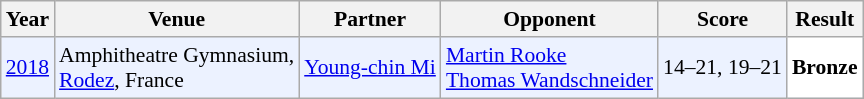<table class="sortable wikitable" style="font-size: 90%;">
<tr>
<th>Year</th>
<th>Venue</th>
<th>Partner</th>
<th>Opponent</th>
<th>Score</th>
<th>Result</th>
</tr>
<tr style="background:#ECF2FF">
<td align="center"><a href='#'>2018</a></td>
<td align="left">Amphitheatre Gymnasium,<br><a href='#'>Rodez</a>, France</td>
<td> <a href='#'>Young-chin Mi</a></td>
<td align="left"> <a href='#'>Martin Rooke</a><br> <a href='#'>Thomas Wandschneider</a></td>
<td align="left">14–21, 19–21</td>
<td style="text-align:left; background:white"> <strong>Bronze</strong></td>
</tr>
</table>
